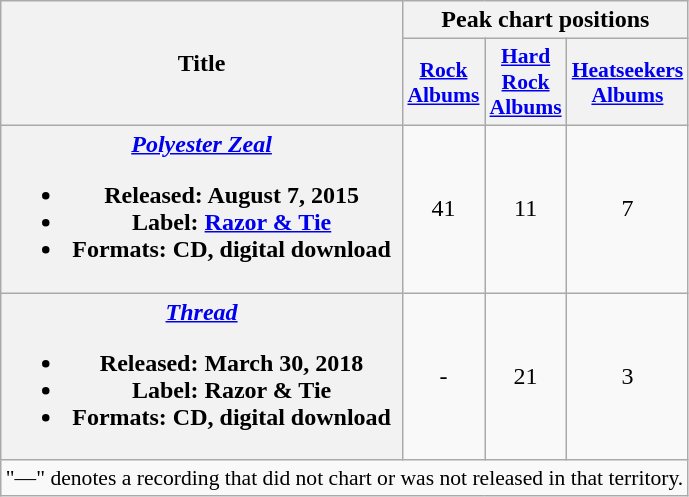<table class="wikitable plainrowheaders" style="text-align:center;">
<tr>
<th scope="col" rowspan="2">Title</th>
<th scope="col" colspan="3">Peak chart positions</th>
</tr>
<tr>
<th scope="col" style="width:1em;font-size:90%;"><a href='#'>Rock Albums</a><br></th>
<th scope="col" style="width:1em;font-size:90%;"><a href='#'>Hard Rock Albums</a><br></th>
<th scope="col" style="width:1em;font-size:90%;"><a href='#'>Heatseekers Albums</a><br></th>
</tr>
<tr>
<th scope="row"><em><a href='#'>Polyester Zeal</a></em><br><ul><li>Released: August 7, 2015</li><li>Label: <a href='#'>Razor & Tie</a></li><li>Formats: CD, digital download</li></ul></th>
<td>41</td>
<td>11</td>
<td>7</td>
</tr>
<tr>
<th scope="row"><em><a href='#'>Thread</a></em><br><ul><li>Released: March 30, 2018</li><li>Label: Razor & Tie</li><li>Formats: CD, digital download</li></ul></th>
<td>-</td>
<td>21</td>
<td>3</td>
</tr>
<tr>
<td colspan="4" style="font-size:90%">"—" denotes a recording that did not chart or was not released in that territory.</td>
</tr>
</table>
